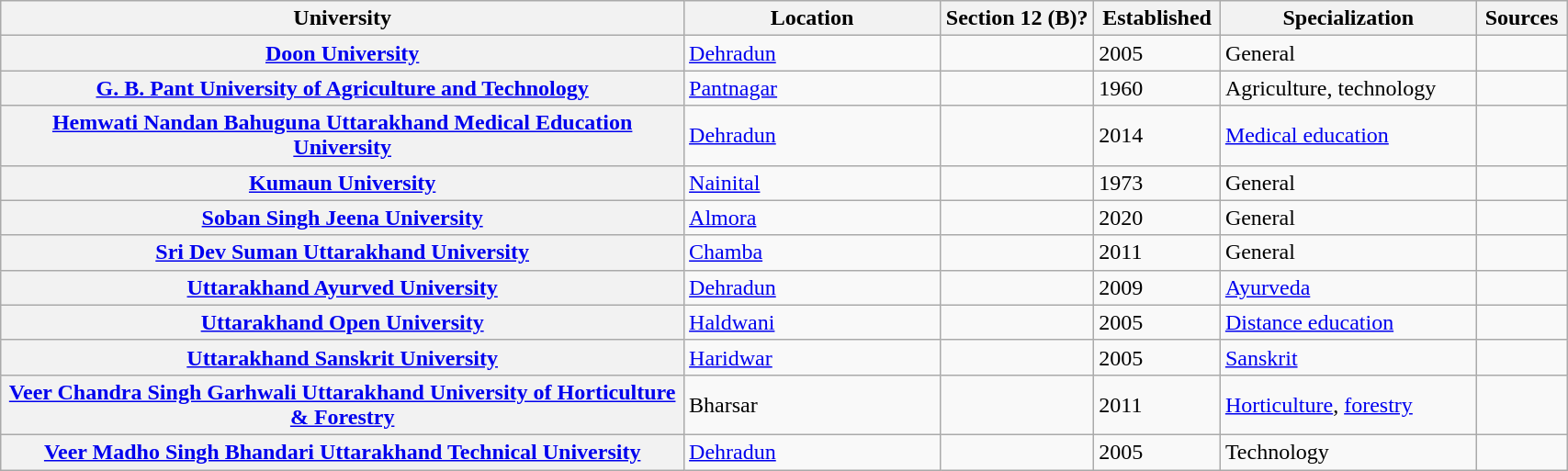<table class="wikitable sortable collapsible plainrowheaders" border="1" style="text-align:left; width:90%">
<tr>
<th scope="col" style="width: 40%;">University</th>
<th scope="col" style="width: 15%;">Location</th>
<th scope="col" style="width: 9%;">Section 12 (B)?</th>
<th scope="col" style="width: 5%;">Established</th>
<th scope="col" style="width: 15%;">Specialization</th>
<th scope="col" style="width: 5%;" class="unsortable">Sources</th>
</tr>
<tr>
<th scope="row"><a href='#'>Doon University</a></th>
<td><a href='#'>Dehradun</a></td>
<td></td>
<td>2005</td>
<td>General</td>
<td></td>
</tr>
<tr>
<th scope="row"><a href='#'>G. B. Pant University of Agriculture and Technology</a></th>
<td><a href='#'>Pantnagar</a></td>
<td></td>
<td>1960</td>
<td>Agriculture, technology</td>
<td></td>
</tr>
<tr>
<th scope="row"><a href='#'>Hemwati Nandan Bahuguna Uttarakhand Medical Education University</a></th>
<td><a href='#'>Dehradun</a></td>
<td></td>
<td>2014</td>
<td><a href='#'>Medical education</a></td>
<td></td>
</tr>
<tr>
<th scope="row"><a href='#'>Kumaun University</a></th>
<td><a href='#'>Nainital</a></td>
<td></td>
<td>1973</td>
<td>General</td>
<td></td>
</tr>
<tr>
<th scope="row"><a href='#'>Soban Singh Jeena University</a></th>
<td><a href='#'>Almora</a></td>
<td></td>
<td>2020</td>
<td>General</td>
<td></td>
</tr>
<tr>
<th scope="row"><a href='#'>Sri Dev Suman Uttarakhand University</a></th>
<td><a href='#'>Chamba</a></td>
<td></td>
<td>2011</td>
<td>General</td>
<td></td>
</tr>
<tr>
<th scope="row"><a href='#'>Uttarakhand Ayurved University</a></th>
<td><a href='#'>Dehradun</a></td>
<td></td>
<td>2009</td>
<td><a href='#'>Ayurveda</a></td>
<td></td>
</tr>
<tr>
<th scope="row"><a href='#'>Uttarakhand Open University</a></th>
<td><a href='#'>Haldwani</a></td>
<td></td>
<td>2005</td>
<td><a href='#'>Distance education</a></td>
<td></td>
</tr>
<tr>
<th scope="row"><a href='#'>Uttarakhand Sanskrit University</a></th>
<td><a href='#'>Haridwar</a></td>
<td></td>
<td>2005</td>
<td><a href='#'>Sanskrit</a></td>
<td></td>
</tr>
<tr>
<th scope="row"><a href='#'>Veer Chandra Singh Garhwali Uttarakhand University of Horticulture & Forestry</a></th>
<td>Bharsar</td>
<td></td>
<td>2011</td>
<td><a href='#'>Horticulture</a>, <a href='#'>forestry</a></td>
<td></td>
</tr>
<tr>
<th scope="row"><a href='#'>Veer Madho Singh Bhandari Uttarakhand Technical University</a></th>
<td><a href='#'>Dehradun</a></td>
<td></td>
<td>2005</td>
<td>Technology</td>
<td></td>
</tr>
</table>
